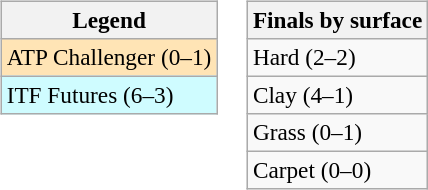<table>
<tr valign=top>
<td><br><table class=wikitable style=font-size:97%>
<tr>
<th>Legend</th>
</tr>
<tr bgcolor=moccasin>
<td>ATP Challenger (0–1)</td>
</tr>
<tr bgcolor=cffcff>
<td>ITF Futures (6–3)</td>
</tr>
</table>
</td>
<td><br><table class=wikitable style=font-size:97%>
<tr>
<th>Finals by surface</th>
</tr>
<tr>
<td>Hard (2–2)</td>
</tr>
<tr>
<td>Clay (4–1)</td>
</tr>
<tr>
<td>Grass (0–1)</td>
</tr>
<tr>
<td>Carpet (0–0)</td>
</tr>
</table>
</td>
</tr>
</table>
